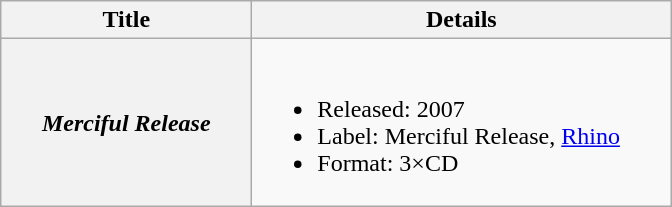<table class="wikitable plainrowheaders">
<tr>
<th scope="col" style="width:10em;">Title</th>
<th scope="col" style="width:17em;">Details</th>
</tr>
<tr>
<th scope="row"><em>Merciful Release</em></th>
<td><br><ul><li>Released: 2007</li><li>Label: Merciful Release, <a href='#'>Rhino</a></li><li>Format: 3×CD</li></ul></td>
</tr>
</table>
